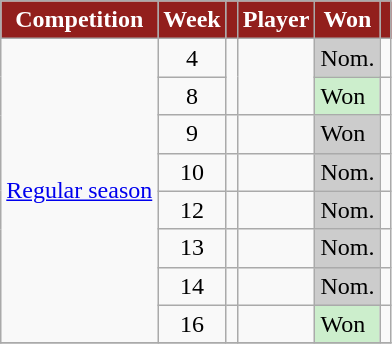<table class="wikitable sortable">
<tr>
<th style="background:#921f1c; color:#fff;">Competition</th>
<th style="background:#921f1c; color:#fff;">Week</th>
<th style="background:#921f1c; color:#fff;"></th>
<th style="background:#921f1c; color:#fff;">Player</th>
<th style="background:#921f1c; color:#fff;">Won</th>
<th style="background:#921f1c; color:#fff;"></th>
</tr>
<tr>
<td rowspan="8"><a href='#'>Regular season</a></td>
<td align="center">4</td>
<td rowspan="2"></td>
<td rowspan="2"></td>
<td style="background:#ccc;">Nom.</td>
<td></td>
</tr>
<tr>
<td align="center">8</td>
<td style="background:#cec;">Won</td>
<td></td>
</tr>
<tr>
<td align="center">9</td>
<td></td>
<td></td>
<td style="background:#ccc;">Won</td>
<td></td>
</tr>
<tr>
<td align="center">10</td>
<td></td>
<td></td>
<td style="background:#ccc;">Nom.</td>
<td></td>
</tr>
<tr>
<td align="center">12</td>
<td></td>
<td></td>
<td style="background:#ccc;">Nom.</td>
<td></td>
</tr>
<tr>
<td align="center">13</td>
<td></td>
<td></td>
<td style="background:#ccc;">Nom.</td>
<td></td>
</tr>
<tr>
<td align="center">14</td>
<td></td>
<td></td>
<td style="background:#ccc;">Nom.</td>
<td></td>
</tr>
<tr>
<td align="center">16</td>
<td></td>
<td></td>
<td style="background:#cec;">Won</td>
<td></td>
</tr>
<tr>
</tr>
</table>
